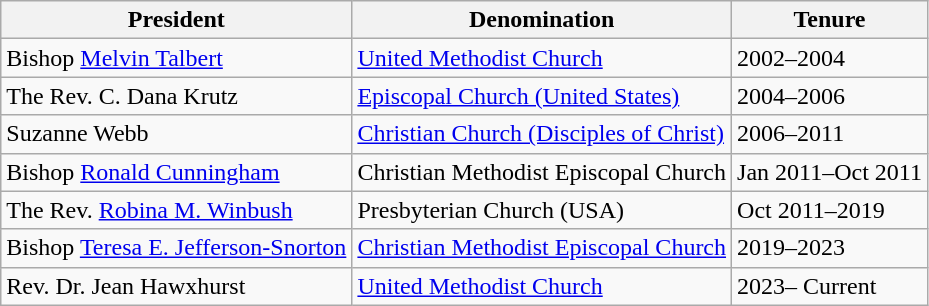<table class="wikitable">
<tr>
<th>President</th>
<th>Denomination</th>
<th>Tenure</th>
</tr>
<tr>
<td>Bishop <a href='#'>Melvin Talbert</a></td>
<td><a href='#'>United Methodist Church</a></td>
<td>2002–2004</td>
</tr>
<tr>
<td>The Rev. C. Dana Krutz</td>
<td><a href='#'>Episcopal Church (United States)</a></td>
<td>2004–2006</td>
</tr>
<tr>
<td>Suzanne Webb</td>
<td><a href='#'>Christian Church (Disciples of Christ)</a></td>
<td>2006–2011</td>
</tr>
<tr>
<td>Bishop <a href='#'>Ronald Cunningham</a></td>
<td>Christian Methodist Episcopal Church</td>
<td>Jan 2011–Oct 2011</td>
</tr>
<tr>
<td>The Rev. <a href='#'>Robina M. Winbush</a></td>
<td>Presbyterian Church (USA)</td>
<td>Oct 2011–2019</td>
</tr>
<tr>
<td>Bishop <a href='#'>Teresa E. Jefferson-Snorton</a></td>
<td><a href='#'>Christian Methodist Episcopal Church</a></td>
<td>2019–2023</td>
</tr>
<tr>
<td>Rev. Dr. Jean Hawxhurst</td>
<td><a href='#'>United Methodist Church</a></td>
<td>2023– Current</td>
</tr>
</table>
